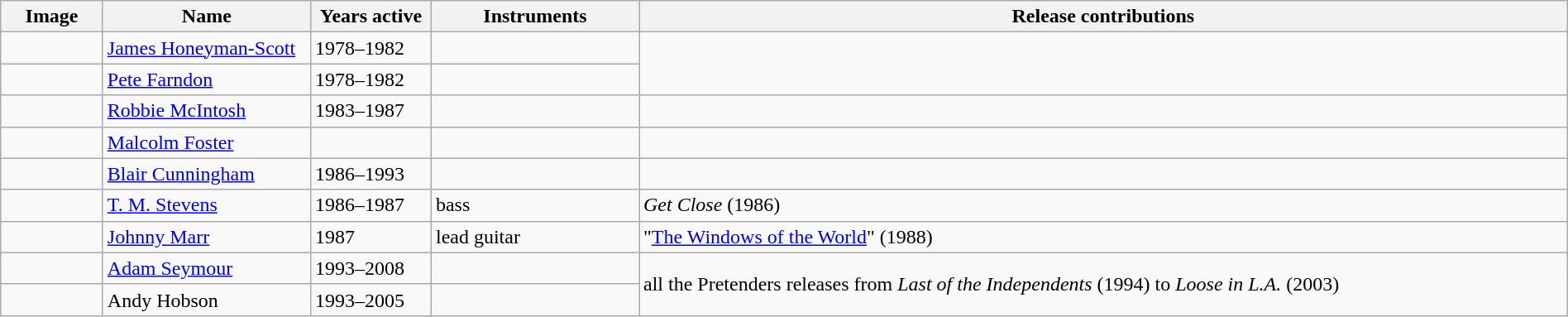<table class="wikitable" border="1" width=100%>
<tr>
<th width="75">Image</th>
<th width="160">Name</th>
<th width="90">Years active</th>
<th width="160">Instruments</th>
<th>Release contributions</th>
</tr>
<tr>
<td></td>
<td><a href='#'>James Honeyman-Scott</a></td>
<td>1978–1982 </td>
<td></td>
<td rowspan="2"></td>
</tr>
<tr>
<td></td>
<td><a href='#'>Pete Farndon</a></td>
<td>1978–1982 </td>
<td></td>
</tr>
<tr>
<td></td>
<td><a href='#'>Robbie McIntosh</a></td>
<td>1983–1987</td>
<td></td>
<td></td>
</tr>
<tr>
<td></td>
<td><a href='#'>Malcolm Foster</a></td>
<td></td>
<td></td>
<td></td>
</tr>
<tr>
<td></td>
<td><a href='#'>Blair Cunningham</a></td>
<td>1986–1993</td>
<td></td>
<td></td>
</tr>
<tr>
<td></td>
<td><a href='#'>T. M. Stevens</a></td>
<td>1986–1987 </td>
<td>bass</td>
<td><em>Get Close</em> (1986)</td>
</tr>
<tr>
<td></td>
<td><a href='#'>Johnny Marr</a></td>
<td>1987</td>
<td>lead guitar</td>
<td>"<a href='#'>The Windows of the World</a>" (1988)</td>
</tr>
<tr>
<td></td>
<td><a href='#'>Adam Seymour</a></td>
<td>1993–2008</td>
<td></td>
<td rowspan="2">all the Pretenders releases from <em>Last of the Independents</em> (1994) to <em>Loose in L.A.</em> (2003)</td>
</tr>
<tr>
<td></td>
<td>Andy Hobson</td>
<td>1993–2005</td>
<td></td>
</tr>
</table>
